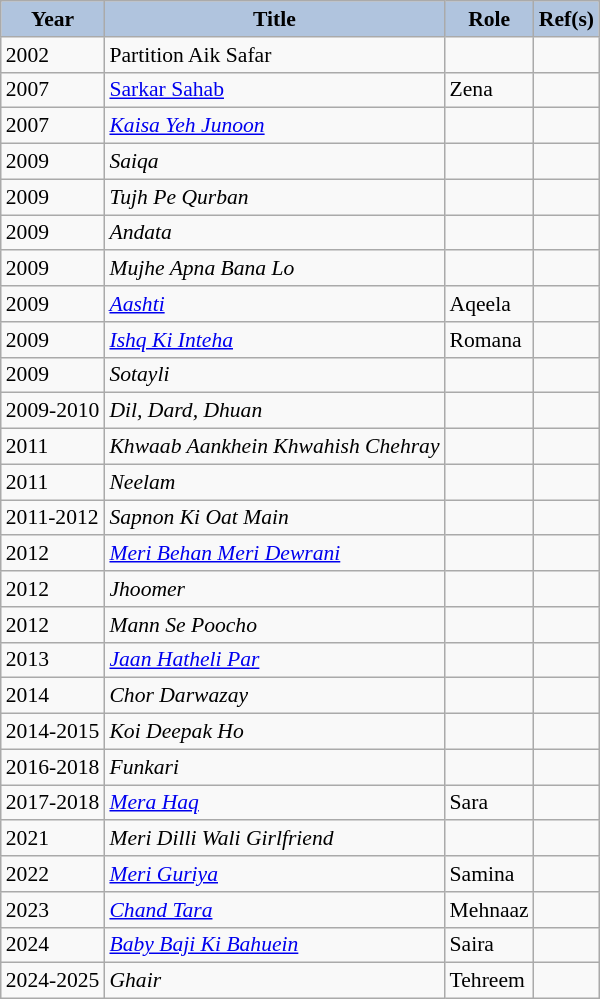<table class="wikitable" style="font-size:90%">
<tr style="text-align:center;">
<th style="background:#B0C4DE;">Year</th>
<th style="background:#B0C4DE;">Title</th>
<th style="background:#B0C4DE;">Role</th>
<th style="background:#B0C4DE;">Ref(s)</th>
</tr>
<tr>
<td>2002</td>
<td>Partition Aik Safar</td>
<td></td>
<td></td>
</tr>
<tr>
<td>2007</td>
<td><a href='#'>Sarkar Sahab</a></td>
<td>Zena</td>
<td></td>
</tr>
<tr>
<td>2007</td>
<td><em><a href='#'>Kaisa Yeh Junoon</a></em></td>
<td></td>
<td></td>
</tr>
<tr>
<td>2009</td>
<td><em>Saiqa</em></td>
<td></td>
<td></td>
</tr>
<tr>
<td>2009</td>
<td><em>Tujh Pe Qurban</em></td>
<td></td>
<td></td>
</tr>
<tr>
<td>2009</td>
<td><em>Andata</em></td>
<td></td>
<td></td>
</tr>
<tr>
<td>2009</td>
<td><em>Mujhe Apna Bana Lo</em></td>
<td></td>
<td></td>
</tr>
<tr>
<td>2009</td>
<td><em><a href='#'>Aashti</a></em></td>
<td>Aqeela</td>
<td></td>
</tr>
<tr>
<td>2009</td>
<td><em><a href='#'>Ishq Ki Inteha</a></em></td>
<td>Romana</td>
<td></td>
</tr>
<tr>
<td>2009</td>
<td><em>Sotayli</em></td>
<td></td>
<td></td>
</tr>
<tr>
<td>2009-2010</td>
<td><em>Dil, Dard, Dhuan</em></td>
<td></td>
<td></td>
</tr>
<tr>
<td>2011</td>
<td><em>Khwaab Aankhein Khwahish Chehray</em></td>
<td></td>
<td></td>
</tr>
<tr>
<td>2011</td>
<td><em>Neelam</em></td>
<td></td>
<td></td>
</tr>
<tr>
<td>2011-2012</td>
<td><em>Sapnon Ki Oat Main</em></td>
<td></td>
<td></td>
</tr>
<tr>
<td>2012</td>
<td><em><a href='#'>Meri Behan Meri Dewrani</a></em></td>
<td></td>
<td></td>
</tr>
<tr>
<td>2012</td>
<td><em>Jhoomer</em></td>
<td></td>
<td></td>
</tr>
<tr>
<td>2012</td>
<td><em>Mann Se Poocho</em></td>
<td></td>
<td></td>
</tr>
<tr>
<td>2013</td>
<td><em><a href='#'>Jaan Hatheli Par</a></em></td>
<td></td>
<td></td>
</tr>
<tr>
<td>2014</td>
<td><em>Chor Darwazay</em></td>
<td></td>
<td></td>
</tr>
<tr>
<td>2014-2015</td>
<td><em>Koi Deepak Ho</em></td>
<td></td>
<td></td>
</tr>
<tr>
<td>2016-2018</td>
<td><em>Funkari</em></td>
<td></td>
<td></td>
</tr>
<tr>
<td>2017-2018</td>
<td><em><a href='#'>Mera Haq</a></em></td>
<td>Sara</td>
<td></td>
</tr>
<tr>
<td>2021</td>
<td><em>Meri Dilli Wali Girlfriend</em></td>
<td></td>
<td></td>
</tr>
<tr>
<td>2022</td>
<td><em><a href='#'>Meri Guriya</a></em></td>
<td>Samina</td>
<td></td>
</tr>
<tr>
<td>2023</td>
<td><em><a href='#'>Chand Tara</a></em></td>
<td>Mehnaaz</td>
<td></td>
</tr>
<tr>
<td>2024</td>
<td><em><a href='#'>Baby Baji Ki Bahuein</a></em></td>
<td>Saira</td>
<td></td>
</tr>
<tr>
<td>2024-2025</td>
<td><em>Ghair</em></td>
<td>Tehreem</td>
<td></td>
</tr>
</table>
